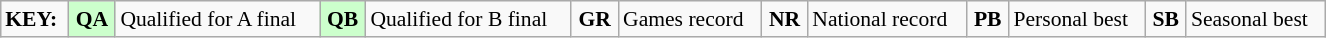<table class="wikitable" width="70%" style="margin:0.5em auto; font-size:90%;position:relative;">
<tr>
<td><strong>KEY:</strong></td>
<td align="center" bgcolor="ccffcc"><strong>QA</strong></td>
<td>Qualified for A final</td>
<td align="center" bgcolor="ccffcc"><strong>QB</strong></td>
<td>Qualified for B final</td>
<td align="center"><strong>GR</strong></td>
<td>Games record</td>
<td align="center"><strong>NR</strong></td>
<td>National record</td>
<td align="center"><strong>PB</strong></td>
<td>Personal best</td>
<td align="center"><strong>SB</strong></td>
<td>Seasonal best</td>
</tr>
</table>
